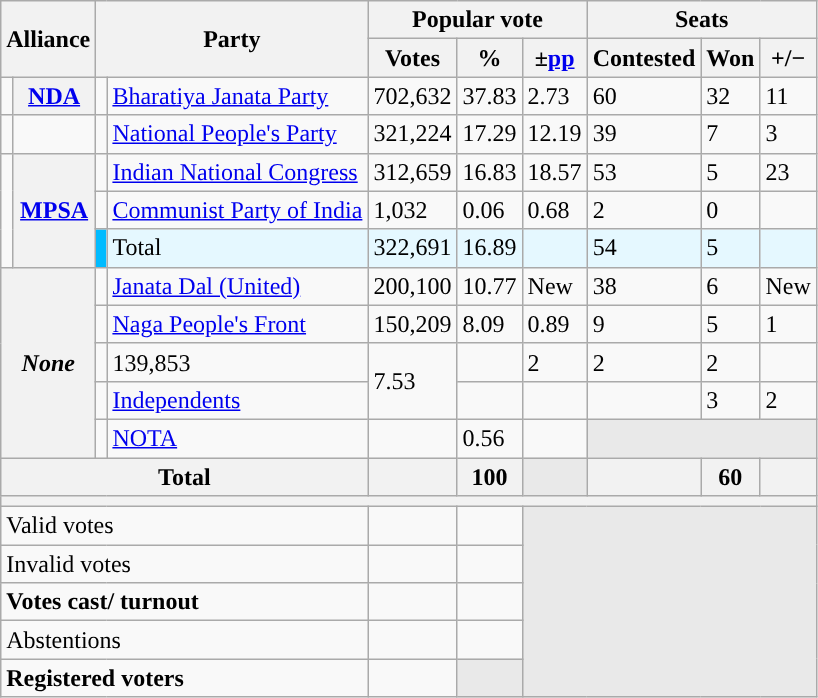<table class="wikitable">
<tr>
<th colspan="2" rowspan="2">Alliance</th>
<th colspan="2" rowspan="2">Party</th>
<th colspan="3">Popular vote</th>
<th colspan="3">Seats</th>
</tr>
<tr>
<th>Votes</th>
<th>%</th>
<th>±<a href='#'>pp</a></th>
<th>Contested</th>
<th>Won</th>
<th><strong>+/−</strong></th>
</tr>
<tr>
<td></td>
<th><a href='#'>NDA</a></th>
<td style="color:inherit;background:"></td>
<td><a href='#'>Bharatiya Janata Party</a></td>
<td>702,632</td>
<td>37.83</td>
<td>2.73</td>
<td>60</td>
<td>32</td>
<td>11</td>
</tr>
<tr>
<td></td>
<td></td>
<td style="color:inherit;background:"></td>
<td><a href='#'>National People's Party</a></td>
<td>321,224</td>
<td>17.29</td>
<td>12.19</td>
<td>39</td>
<td>7</td>
<td>3</td>
</tr>
<tr>
<td rowspan="3"></td>
<th rowspan="3"><a href='#'>MPSA</a></th>
<td style="color:inherit;background:"></td>
<td><a href='#'>Indian National Congress</a></td>
<td>312,659</td>
<td>16.83</td>
<td>18.57</td>
<td>53</td>
<td>5</td>
<td>23</td>
</tr>
<tr>
<td style="color:inherit;background:"></td>
<td><a href='#'>Communist Party of India</a></td>
<td>1,032</td>
<td>0.06</td>
<td>0.68</td>
<td>2</td>
<td>0</td>
<td></td>
</tr>
<tr>
<td style="background:#00bbff"></td>
<td style="background:#e5f8ff">Total</td>
<td style="background:#e5f8ff">322,691</td>
<td style="background:#e5f8ff">16.89</td>
<td style="background:#e5f8ff"></td>
<td style="background:#e5f8ff">54</td>
<td style="background:#e5f8ff">5</td>
<td style="background:#e5f8ff"></td>
</tr>
<tr>
<th colspan="2" rowspan="5"><em>None</em></th>
<td style="color:inherit;background:"></td>
<td><a href='#'>Janata Dal (United)</a></td>
<td>200,100</td>
<td>10.77</td>
<td>New</td>
<td>38</td>
<td>6</td>
<td>New</td>
</tr>
<tr>
<td style="color:inherit;background:"></td>
<td><a href='#'>Naga People's Front</a></td>
<td>150,209</td>
<td>8.09</td>
<td>0.89</td>
<td>9</td>
<td>5</td>
<td>1</td>
</tr>
<tr>
<td></td>
<td>139,853</td>
<td rowspan="2">7.53</td>
<td></td>
<td>2</td>
<td>2</td>
<td>2</td>
</tr>
<tr>
<td style="color:inherit;background:"></td>
<td><a href='#'>Independents</a></td>
<td></td>
<td></td>
<td></td>
<td>3</td>
<td>2</td>
</tr>
<tr>
<td style="color:inherit;background:"></td>
<td><a href='#'>NOTA</a></td>
<td></td>
<td>0.56</td>
<td></td>
<th colspan="3" style="background-color:#E9E9E9"></th>
</tr>
<tr>
<th colspan="4">Total</th>
<th></th>
<th>100</th>
<th style="background-color:#E9E9E9"></th>
<th></th>
<th>60</th>
<th></th>
</tr>
<tr>
<th colspan="10"></th>
</tr>
<tr>
<td colspan="4" style="text-align:left;">Valid votes</td>
<td align="right"></td>
<td align="right"></td>
<th colspan="4" rowspan="5" style="background-color:#E9E9E9"></th>
</tr>
<tr>
<td colspan="4" style="text-align:left;">Invalid votes</td>
<td align="right"></td>
<td align="right"></td>
</tr>
<tr>
<td colspan="4" style="text-align:left;"><strong>Votes cast/ turnout</strong></td>
<td align="right"></td>
<td align="right"></td>
</tr>
<tr>
<td colspan="4" style="text-align:left;">Abstentions</td>
<td align="right"></td>
<td align="right"></td>
</tr>
<tr>
<td colspan="4" style="text-align:left;"><strong>Registered voters</strong></td>
<td align="right"></td>
<td style="background-color:#E9E9E9"></td>
</tr>
</table>
